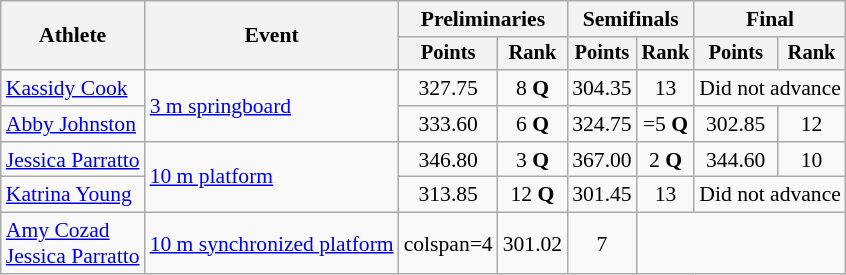<table class=wikitable style=font-size:90%;text-align:center>
<tr>
<th rowspan=2>Athlete</th>
<th rowspan=2>Event</th>
<th colspan=2>Preliminaries</th>
<th colspan=2>Semifinals</th>
<th colspan=2>Final</th>
</tr>
<tr style=font-size:95%>
<th>Points</th>
<th>Rank</th>
<th>Points</th>
<th>Rank</th>
<th>Points</th>
<th>Rank</th>
</tr>
<tr>
<td align=left><a href='#'>Kassidy Cook</a></td>
<td align=left rowspan=2><a href='#'>3 m springboard</a></td>
<td>327.75</td>
<td>8 <strong>Q</strong></td>
<td>304.35</td>
<td>13</td>
<td colspan=2>Did not advance</td>
</tr>
<tr>
<td align=left><a href='#'>Abby Johnston</a></td>
<td>333.60</td>
<td>6 <strong>Q</strong></td>
<td>324.75</td>
<td>=5 <strong>Q</strong></td>
<td>302.85</td>
<td>12</td>
</tr>
<tr>
<td align=left><a href='#'>Jessica Parratto</a></td>
<td align=left rowspan=2><a href='#'>10 m platform</a></td>
<td>346.80</td>
<td>3 <strong>Q</strong></td>
<td>367.00</td>
<td>2 <strong>Q</strong></td>
<td>344.60</td>
<td>10</td>
</tr>
<tr>
<td align=left><a href='#'>Katrina Young</a></td>
<td>313.85</td>
<td>12 <strong>Q</strong></td>
<td>301.45</td>
<td>13</td>
<td colspan=2>Did not advance</td>
</tr>
<tr>
<td align=left><a href='#'>Amy Cozad</a><br><a href='#'>Jessica Parratto</a></td>
<td align=left><a href='#'>10 m synchronized platform</a></td>
<td>colspan=4 </td>
<td>301.02</td>
<td>7</td>
</tr>
</table>
